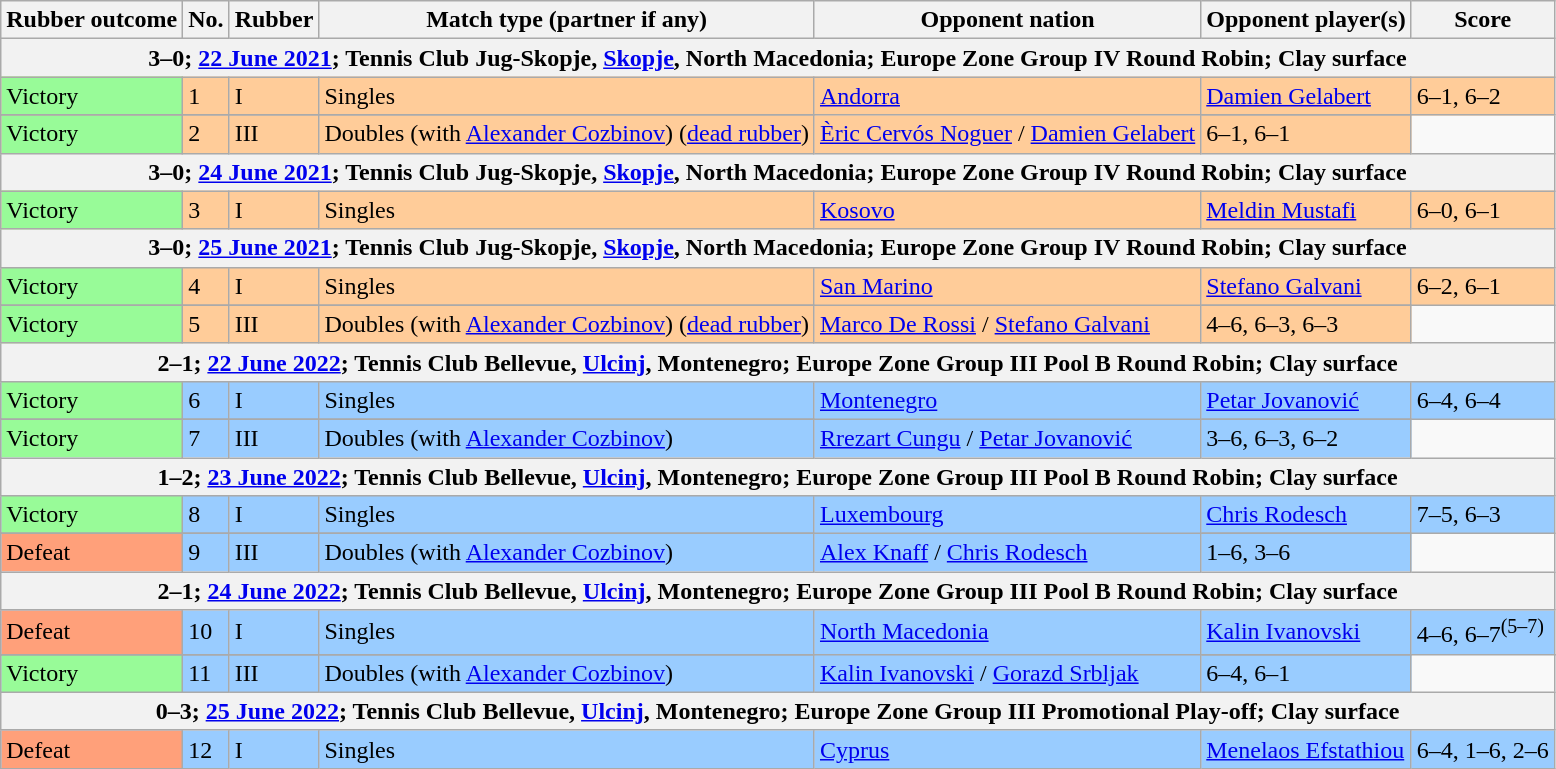<table class=wikitable>
<tr>
<th>Rubber outcome</th>
<th>No.</th>
<th>Rubber</th>
<th>Match type (partner if any)</th>
<th>Opponent nation</th>
<th>Opponent player(s)</th>
<th>Score</th>
</tr>
<tr>
<th colspan=7>3–0; <a href='#'>22 June 2021</a>; Tennis Club Jug-Skopje, <a href='#'>Skopje</a>, North Macedonia; Europe Zone Group IV Round Robin; Clay surface</th>
</tr>
<tr bgcolor=#FFCC99>
<td bgcolor=98FB98>Victory</td>
<td>1</td>
<td>I</td>
<td>Singles</td>
<td rowspan=2> <a href='#'>Andorra</a></td>
<td><a href='#'>Damien Gelabert</a></td>
<td>6–1, 6–2</td>
</tr>
<tr>
</tr>
<tr bgcolor=#FFCC99>
<td bgcolor=98FB98>Victory</td>
<td>2</td>
<td>III</td>
<td>Doubles (with <a href='#'>Alexander Cozbinov</a>) (<a href='#'>dead rubber</a>)</td>
<td><a href='#'>Èric Cervós Noguer</a> / <a href='#'>Damien Gelabert</a></td>
<td>6–1, 6–1</td>
</tr>
<tr>
<th colspan=7>3–0; <a href='#'>24 June 2021</a>; Tennis Club Jug-Skopje, <a href='#'>Skopje</a>, North Macedonia; Europe Zone Group IV Round Robin; Clay surface</th>
</tr>
<tr bgcolor=#FFCC99>
<td bgcolor=98FB98>Victory</td>
<td>3</td>
<td>I</td>
<td>Singles</td>
<td> <a href='#'>Kosovo</a></td>
<td><a href='#'>Meldin Mustafi</a></td>
<td>6–0, 6–1</td>
</tr>
<tr>
<th colspan=7>3–0; <a href='#'>25 June 2021</a>; Tennis Club Jug-Skopje, <a href='#'>Skopje</a>, North Macedonia; Europe Zone Group IV Round Robin; Clay surface</th>
</tr>
<tr bgcolor=#FFCC99>
<td bgcolor=98FB98>Victory</td>
<td>4</td>
<td>I</td>
<td>Singles</td>
<td rowspan=2> <a href='#'>San Marino</a></td>
<td><a href='#'>Stefano Galvani</a></td>
<td>6–2, 6–1</td>
</tr>
<tr>
</tr>
<tr bgcolor=#FFCC99>
<td bgcolor=98FB98>Victory</td>
<td>5</td>
<td>III</td>
<td>Doubles (with <a href='#'>Alexander Cozbinov</a>) (<a href='#'>dead rubber</a>)</td>
<td><a href='#'>Marco De Rossi</a> / <a href='#'>Stefano Galvani</a></td>
<td>4–6, 6–3, 6–3</td>
</tr>
<tr>
<th colspan=7>2–1; <a href='#'>22 June 2022</a>; Tennis Club Bellevue, <a href='#'>Ulcinj</a>, Montenegro; Europe Zone Group III Pool B Round Robin; Clay surface</th>
</tr>
<tr bgcolor=#99CCFF>
<td bgcolor=98FB98>Victory</td>
<td>6</td>
<td>I</td>
<td>Singles</td>
<td rowspan=2> <a href='#'>Montenegro</a></td>
<td><a href='#'>Petar Jovanović</a></td>
<td>6–4, 6–4</td>
</tr>
<tr>
</tr>
<tr bgcolor=#99CCFF>
<td bgcolor=98FB98>Victory</td>
<td>7</td>
<td>III</td>
<td>Doubles (with <a href='#'>Alexander Cozbinov</a>)</td>
<td><a href='#'>Rrezart Cungu</a> / <a href='#'>Petar Jovanović</a></td>
<td>3–6, 6–3, 6–2</td>
</tr>
<tr>
<th colspan=7>1–2; <a href='#'>23 June 2022</a>; Tennis Club Bellevue, <a href='#'>Ulcinj</a>, Montenegro; Europe Zone Group III Pool B Round Robin; Clay surface</th>
</tr>
<tr bgcolor=#99CCFF>
<td bgcolor=98FB98>Victory</td>
<td>8</td>
<td>I</td>
<td>Singles</td>
<td rowspan=2> <a href='#'>Luxembourg</a></td>
<td><a href='#'>Chris Rodesch</a></td>
<td>7–5, 6–3</td>
</tr>
<tr>
</tr>
<tr bgcolor=#99CCFF>
<td bgcolor=FFA07A>Defeat</td>
<td>9</td>
<td>III</td>
<td>Doubles (with <a href='#'>Alexander Cozbinov</a>)</td>
<td><a href='#'>Alex Knaff</a> / <a href='#'>Chris Rodesch</a></td>
<td>1–6, 3–6</td>
</tr>
<tr>
<th colspan=7>2–1; <a href='#'>24 June 2022</a>; Tennis Club Bellevue, <a href='#'>Ulcinj</a>, Montenegro; Europe Zone Group III Pool B Round Robin; Clay surface</th>
</tr>
<tr bgcolor=#99CCFF>
<td bgcolor=FFA07A>Defeat</td>
<td>10</td>
<td>I</td>
<td>Singles</td>
<td rowspan=2> <a href='#'>North Macedonia</a></td>
<td><a href='#'>Kalin Ivanovski</a></td>
<td>4–6, 6–7<sup>(5–7)</sup></td>
</tr>
<tr>
</tr>
<tr bgcolor=#99CCFF>
<td bgcolor=98FB98>Victory</td>
<td>11</td>
<td>III</td>
<td>Doubles (with <a href='#'>Alexander Cozbinov</a>)</td>
<td><a href='#'>Kalin Ivanovski</a> / <a href='#'>Gorazd Srbljak</a></td>
<td>6–4, 6–1</td>
</tr>
<tr>
<th colspan=7>0–3; <a href='#'>25 June 2022</a>; Tennis Club Bellevue, <a href='#'>Ulcinj</a>, Montenegro; Europe Zone Group III Promotional Play-off; Clay surface</th>
</tr>
<tr bgcolor=#99CCFF>
<td bgcolor=FFA07A>Defeat</td>
<td>12</td>
<td>I</td>
<td>Singles</td>
<td> <a href='#'>Cyprus</a></td>
<td><a href='#'>Menelaos Efstathiou</a></td>
<td>6–4, 1–6, 2–6</td>
</tr>
</table>
